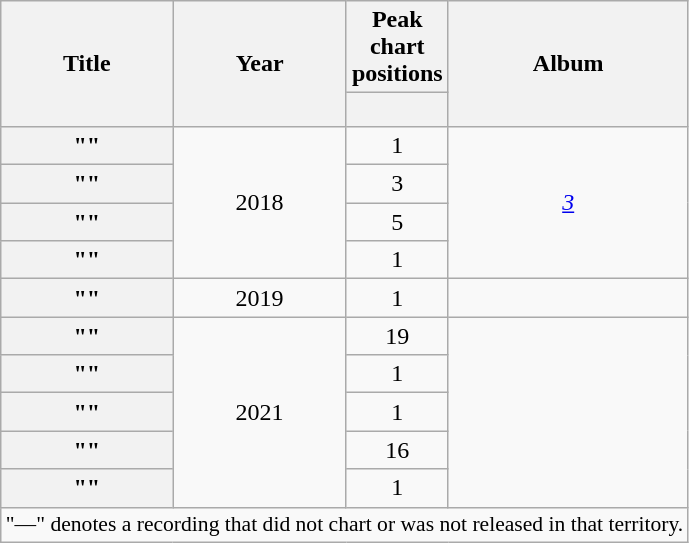<table class="wikitable plainrowheaders" style="text-align:center;">
<tr>
<th scope="col" rowspan="2">Title</th>
<th scope="col" rowspan="2">Year</th>
<th scope="col" colspan="1">Peak<br>chart<br>positions</th>
<th scope="col" rowspan="2">Album</th>
</tr>
<tr>
<th style="width:3em; font-size:85%;"><a href='#'></a><br></th>
</tr>
<tr>
<th scope="row">""</th>
<td rowspan="4">2018</td>
<td>1</td>
<td rowspan="4"><em><a href='#'>3</a></em></td>
</tr>
<tr>
<th scope="row">""</th>
<td>3</td>
</tr>
<tr>
<th scope="row">""</th>
<td>5</td>
</tr>
<tr>
<th scope="row">""</th>
<td>1</td>
</tr>
<tr>
<th scope="row">""</th>
<td>2019</td>
<td>1</td>
<td></td>
</tr>
<tr>
<th scope="row">""</th>
<td rowspan="5">2021</td>
<td>19</td>
<td rowspan="5"></td>
</tr>
<tr>
<th scope="row">""</th>
<td>1</td>
</tr>
<tr>
<th scope="row">""</th>
<td>1</td>
</tr>
<tr>
<th scope="row">""</th>
<td>16</td>
</tr>
<tr>
<th scope="row">""</th>
<td>1</td>
</tr>
<tr>
<td colspan="4" style="font-size:90%">"—" denotes a recording that did not chart or was not released in that territory.</td>
</tr>
</table>
